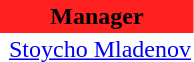<table class="toccolours" border="0" cellpadding="2" cellspacing="0" align="left" style="margin:0.5em;">
<tr>
<th colspan="2" align="center" bgcolor="#FF2020"><span>Manager</span></th>
</tr>
<tr>
<td></td>
<td> <a href='#'>Stoycho Mladenov</a></td>
</tr>
</table>
